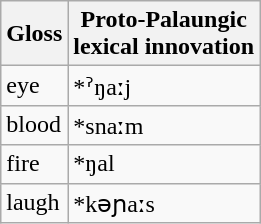<table class="wikitable">
<tr>
<th>Gloss</th>
<th>Proto-Palaungic <br>lexical innovation</th>
</tr>
<tr>
<td>eye</td>
<td>*ˀŋaːj</td>
</tr>
<tr>
<td>blood</td>
<td>*snaːm</td>
</tr>
<tr>
<td>fire</td>
<td>*ŋal</td>
</tr>
<tr>
<td>laugh</td>
<td>*kəɲaːs</td>
</tr>
</table>
